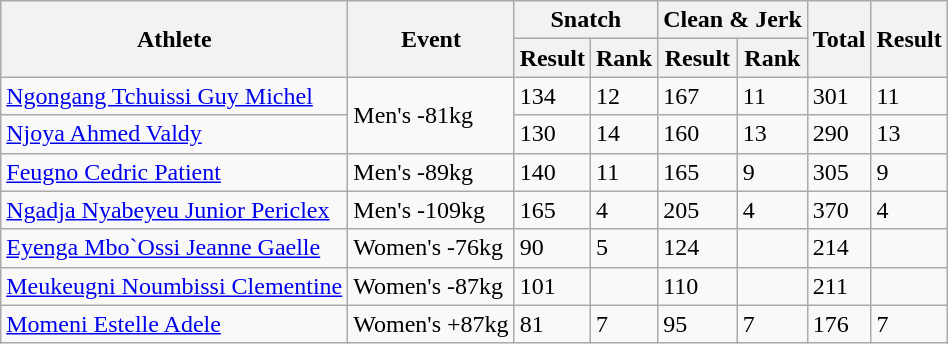<table class="wikitable">
<tr>
<th rowspan="2">Athlete</th>
<th rowspan="2">Event</th>
<th colspan="2">Snatch</th>
<th colspan="2">Clean & Jerk</th>
<th rowspan="2">Total</th>
<th rowspan="2">Result</th>
</tr>
<tr>
<th>Result</th>
<th>Rank</th>
<th>Result</th>
<th>Rank</th>
</tr>
<tr>
<td><a href='#'>Ngongang Tchuissi Guy Michel</a></td>
<td rowspan="2">Men's -81kg</td>
<td>134</td>
<td>12</td>
<td>167</td>
<td>11</td>
<td>301</td>
<td>11</td>
</tr>
<tr>
<td><a href='#'>Njoya Ahmed Valdy</a></td>
<td>130</td>
<td>14</td>
<td>160</td>
<td>13</td>
<td>290</td>
<td>13</td>
</tr>
<tr>
<td><a href='#'>Feugno Cedric Patient</a></td>
<td>Men's -89kg</td>
<td>140</td>
<td>11</td>
<td>165</td>
<td>9</td>
<td>305</td>
<td>9</td>
</tr>
<tr>
<td><a href='#'>Ngadja Nyabeyeu Junior Periclex</a></td>
<td>Men's -109kg</td>
<td>165</td>
<td>4</td>
<td>205</td>
<td>4</td>
<td>370</td>
<td>4</td>
</tr>
<tr>
<td><a href='#'>Eyenga Mbo`Ossi Jeanne Gaelle</a></td>
<td>Women's -76kg</td>
<td>90</td>
<td>5</td>
<td>124</td>
<td></td>
<td>214</td>
<td></td>
</tr>
<tr>
<td><a href='#'>Meukeugni Noumbissi Clementine</a></td>
<td>Women's -87kg</td>
<td>101</td>
<td></td>
<td>110</td>
<td></td>
<td>211</td>
<td></td>
</tr>
<tr>
<td><a href='#'>Momeni Estelle Adele</a></td>
<td>Women's +87kg</td>
<td>81</td>
<td>7</td>
<td>95</td>
<td>7</td>
<td>176</td>
<td>7</td>
</tr>
</table>
